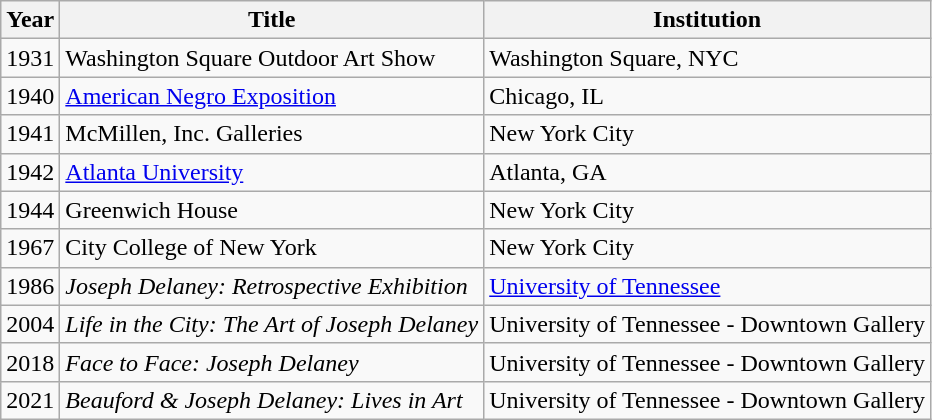<table class="wikitable">
<tr>
<th>Year</th>
<th>Title</th>
<th>Institution</th>
</tr>
<tr>
<td>1931</td>
<td>Washington Square Outdoor Art Show</td>
<td>Washington Square, NYC</td>
</tr>
<tr>
<td>1940</td>
<td><a href='#'>American Negro Exposition</a></td>
<td>Chicago, IL</td>
</tr>
<tr>
<td>1941</td>
<td>McMillen, Inc. Galleries</td>
<td>New York City</td>
</tr>
<tr>
<td>1942</td>
<td><a href='#'>Atlanta University</a></td>
<td>Atlanta, GA</td>
</tr>
<tr>
<td>1944</td>
<td>Greenwich House</td>
<td>New York City</td>
</tr>
<tr>
<td>1967</td>
<td>City College of New York</td>
<td>New York City</td>
</tr>
<tr>
<td>1986</td>
<td><em>Joseph Delaney: Retrospective Exhibition</em></td>
<td><a href='#'>University of Tennessee</a></td>
</tr>
<tr>
<td>2004</td>
<td><em>Life in the City: The Art of Joseph Delaney</em></td>
<td>University of Tennessee - Downtown Gallery</td>
</tr>
<tr>
<td>2018</td>
<td><em>Face to Face: Joseph Delaney</em></td>
<td>University of Tennessee - Downtown Gallery</td>
</tr>
<tr>
<td>2021</td>
<td><em>Beauford & Joseph Delaney: Lives in Art</em></td>
<td>University of Tennessee - Downtown Gallery</td>
</tr>
</table>
